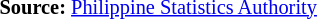<table style="font-size:85%;" '|>
<tr>
<td><br><p>
<strong>Source:</strong> <a href='#'>Philippine Statistics Authority</a>
</p></td>
</tr>
</table>
